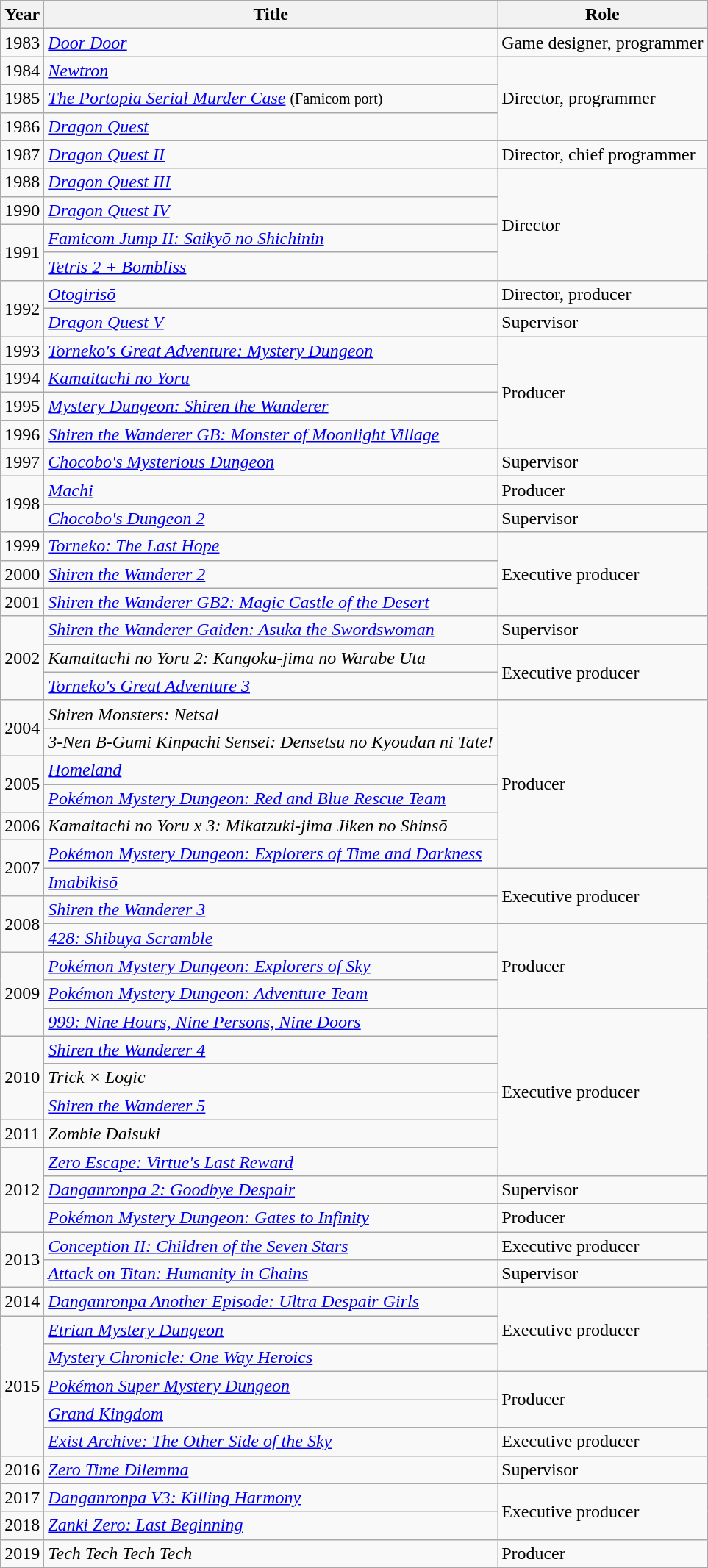<table class="wikitable sortable" width="auto">
<tr>
<th scope="col">Year</th>
<th scope="col">Title</th>
<th scope="col">Role</th>
</tr>
<tr>
<td rowspan="1">1983</td>
<td><em><a href='#'>Door Door</a></em></td>
<td>Game designer, programmer</td>
</tr>
<tr>
<td rowspan="1">1984</td>
<td><em><a href='#'>Newtron</a></em></td>
<td rowspan="3">Director, programmer</td>
</tr>
<tr>
<td>1985</td>
<td><em><a href='#'>The Portopia Serial Murder Case</a></em> <small>(Famicom port)</small></td>
</tr>
<tr>
<td>1986</td>
<td><em><a href='#'>Dragon Quest</a></em></td>
</tr>
<tr>
<td>1987</td>
<td><em><a href='#'>Dragon Quest II</a></em></td>
<td>Director, chief programmer</td>
</tr>
<tr>
<td>1988</td>
<td><em><a href='#'>Dragon Quest III</a></em></td>
<td rowspan="4">Director</td>
</tr>
<tr>
<td>1990</td>
<td><em><a href='#'>Dragon Quest IV</a></em></td>
</tr>
<tr>
<td rowspan="2">1991</td>
<td><em><a href='#'>Famicom Jump II: Saikyō no Shichinin</a></em></td>
</tr>
<tr>
<td><em><a href='#'>Tetris 2 + Bombliss</a></em></td>
</tr>
<tr>
<td rowspan="2">1992</td>
<td><em><a href='#'>Otogirisō</a></em></td>
<td>Director, producer</td>
</tr>
<tr>
<td><em><a href='#'>Dragon Quest V</a></em></td>
<td>Supervisor</td>
</tr>
<tr>
<td>1993</td>
<td><em><a href='#'>Torneko's Great Adventure: Mystery Dungeon</a></em></td>
<td rowspan="4">Producer</td>
</tr>
<tr>
<td>1994</td>
<td><em><a href='#'>Kamaitachi no Yoru</a></em></td>
</tr>
<tr>
<td>1995</td>
<td><em><a href='#'>Mystery Dungeon: Shiren the Wanderer</a></em></td>
</tr>
<tr>
<td>1996</td>
<td><em><a href='#'>Shiren the Wanderer GB: Monster of Moonlight Village</a></em></td>
</tr>
<tr>
<td>1997</td>
<td><em><a href='#'>Chocobo's Mysterious Dungeon</a></em></td>
<td>Supervisor</td>
</tr>
<tr>
<td rowspan="2">1998</td>
<td><em><a href='#'>Machi</a></em></td>
<td>Producer</td>
</tr>
<tr>
<td><em><a href='#'>Chocobo's Dungeon 2</a></em></td>
<td>Supervisor</td>
</tr>
<tr>
<td>1999</td>
<td><em><a href='#'>Torneko: The Last Hope</a></em></td>
<td rowspan="3">Executive producer</td>
</tr>
<tr>
<td>2000</td>
<td><em><a href='#'>Shiren the Wanderer 2</a></em></td>
</tr>
<tr>
<td>2001</td>
<td><em><a href='#'>Shiren the Wanderer GB2: Magic Castle of the Desert</a></em></td>
</tr>
<tr>
<td rowspan="3">2002</td>
<td><em><a href='#'>Shiren the Wanderer Gaiden: Asuka the Swordswoman</a></em></td>
<td>Supervisor</td>
</tr>
<tr>
<td><em>Kamaitachi no Yoru 2: Kangoku-jima no Warabe Uta</em></td>
<td rowspan="2">Executive producer</td>
</tr>
<tr>
<td><em><a href='#'>Torneko's Great Adventure 3</a></em></td>
</tr>
<tr>
<td rowspan="2">2004</td>
<td><em>Shiren Monsters: Netsal</em></td>
<td rowspan="6">Producer</td>
</tr>
<tr>
<td><em>3-Nen B-Gumi Kinpachi Sensei: Densetsu no Kyoudan ni Tate!</em></td>
</tr>
<tr>
<td rowspan="2">2005</td>
<td><em><a href='#'>Homeland</a></em></td>
</tr>
<tr>
<td><em><a href='#'>Pokémon Mystery Dungeon: Red and Blue Rescue Team</a></em></td>
</tr>
<tr>
<td>2006</td>
<td><em>Kamaitachi no Yoru x 3: Mikatzuki-jima Jiken no Shinsō</em></td>
</tr>
<tr>
<td rowspan="2">2007</td>
<td><em><a href='#'>Pokémon Mystery Dungeon: Explorers of Time and Darkness</a></em></td>
</tr>
<tr>
<td><em><a href='#'>Imabikisō</a></em></td>
<td rowspan="2">Executive producer</td>
</tr>
<tr>
<td rowspan="2">2008</td>
<td><em><a href='#'>Shiren the Wanderer 3</a></em></td>
</tr>
<tr>
<td><em><a href='#'>428: Shibuya Scramble</a></em></td>
<td rowspan="3">Producer</td>
</tr>
<tr>
<td rowspan="3">2009</td>
<td><em><a href='#'>Pokémon Mystery Dungeon: Explorers of Sky</a></em></td>
</tr>
<tr>
<td><em><a href='#'>Pokémon Mystery Dungeon: Adventure Team</a></em></td>
</tr>
<tr>
<td><em><a href='#'>999: Nine Hours, Nine Persons, Nine Doors</a></em></td>
<td rowspan="6">Executive producer</td>
</tr>
<tr>
<td rowspan="3">2010</td>
<td><em><a href='#'>Shiren the Wanderer 4</a></em></td>
</tr>
<tr>
<td><em>Trick × Logic</em></td>
</tr>
<tr>
<td><em><a href='#'>Shiren the Wanderer 5</a></em></td>
</tr>
<tr>
<td>2011</td>
<td><em>Zombie Daisuki</em></td>
</tr>
<tr>
<td rowspan="3">2012</td>
<td><em><a href='#'>Zero Escape: Virtue's Last Reward</a></em></td>
</tr>
<tr>
<td><em><a href='#'>Danganronpa 2: Goodbye Despair</a></em></td>
<td>Supervisor</td>
</tr>
<tr>
<td><em><a href='#'>Pokémon Mystery Dungeon: Gates to Infinity</a></em></td>
<td>Producer</td>
</tr>
<tr>
<td rowspan="2">2013</td>
<td><em><a href='#'>Conception II: Children of the Seven Stars</a></em></td>
<td>Executive producer</td>
</tr>
<tr>
<td><em><a href='#'>Attack on Titan: Humanity in Chains</a></em></td>
<td>Supervisor</td>
</tr>
<tr>
<td>2014</td>
<td><em><a href='#'>Danganronpa Another Episode: Ultra Despair Girls</a></em></td>
<td rowspan="3">Executive producer</td>
</tr>
<tr>
<td rowspan="5">2015</td>
<td><em><a href='#'>Etrian Mystery Dungeon</a></em></td>
</tr>
<tr>
<td><em><a href='#'>Mystery Chronicle: One Way Heroics</a></em></td>
</tr>
<tr>
<td><em><a href='#'>Pokémon Super Mystery Dungeon</a></em></td>
<td rowspan="2">Producer</td>
</tr>
<tr>
<td><em><a href='#'>Grand Kingdom</a></em></td>
</tr>
<tr>
<td><em><a href='#'>Exist Archive: The Other Side of the Sky</a></em></td>
<td>Executive producer</td>
</tr>
<tr>
<td>2016</td>
<td><em><a href='#'>Zero Time Dilemma</a></em></td>
<td>Supervisor</td>
</tr>
<tr>
<td>2017</td>
<td><em><a href='#'>Danganronpa V3: Killing Harmony</a></em></td>
<td rowspan="2">Executive producer</td>
</tr>
<tr>
<td>2018</td>
<td><em><a href='#'>Zanki Zero: Last Beginning</a></em></td>
</tr>
<tr>
<td>2019</td>
<td><em>Tech Tech Tech Tech</em></td>
<td>Producer</td>
</tr>
<tr>
</tr>
</table>
